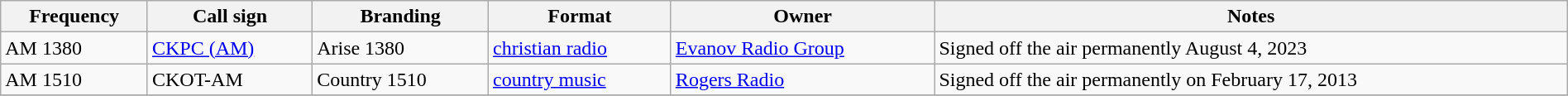<table class="wikitable sortable"  width="100%">
<tr>
<th>Frequency</th>
<th>Call sign</th>
<th>Branding</th>
<th>Format</th>
<th>Owner</th>
<th>Notes</th>
</tr>
<tr>
<td>AM 1380</td>
<td><a href='#'>CKPC (AM)</a></td>
<td>Arise 1380</td>
<td><a href='#'>christian radio</a></td>
<td><a href='#'>Evanov Radio Group</a></td>
<td>Signed off the air permanently August 4, 2023</td>
</tr>
<tr>
<td>AM 1510</td>
<td>CKOT-AM</td>
<td>Country 1510</td>
<td><a href='#'>country music</a></td>
<td><a href='#'>Rogers Radio</a></td>
<td>Signed off the air permanently on February 17, 2013</td>
</tr>
<tr>
</tr>
</table>
